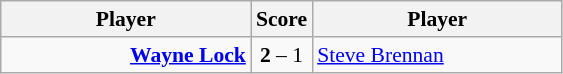<table class="wikitable" style="font-size:90%">
<tr>
<th width=160px>Player</th>
<th>Score</th>
<th width=160px>Player</th>
</tr>
<tr>
<td align=right><strong><a href='#'>Wayne Lock</a></strong> </td>
<td align="center"><strong>2</strong> – 1</td>
<td> <a href='#'>Steve Brennan</a></td>
</tr>
</table>
